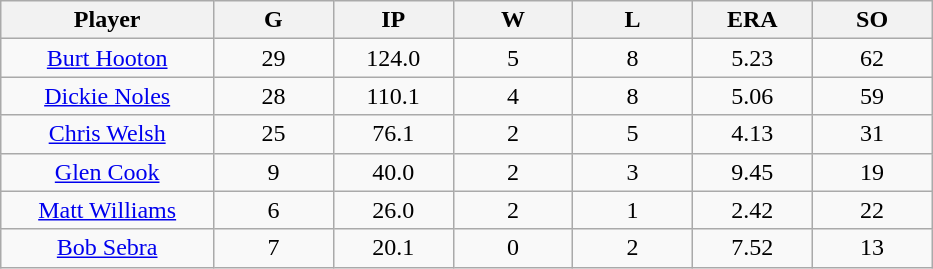<table class="wikitable sortable">
<tr>
<th bgcolor="#DDDDFF" width="16%">Player</th>
<th bgcolor="#DDDDFF" width="9%">G</th>
<th bgcolor="#DDDDFF" width="9%">IP</th>
<th bgcolor="#DDDDFF" width="9%">W</th>
<th bgcolor="#DDDDFF" width="9%">L</th>
<th bgcolor="#DDDDFF" width="9%">ERA</th>
<th bgcolor="#DDDDFF" width="9%">SO</th>
</tr>
<tr align="center">
<td><a href='#'>Burt Hooton</a></td>
<td>29</td>
<td>124.0</td>
<td>5</td>
<td>8</td>
<td>5.23</td>
<td>62</td>
</tr>
<tr align=center>
<td><a href='#'>Dickie Noles</a></td>
<td>28</td>
<td>110.1</td>
<td>4</td>
<td>8</td>
<td>5.06</td>
<td>59</td>
</tr>
<tr align=center>
<td><a href='#'>Chris Welsh</a></td>
<td>25</td>
<td>76.1</td>
<td>2</td>
<td>5</td>
<td>4.13</td>
<td>31</td>
</tr>
<tr align="center">
<td><a href='#'>Glen Cook</a></td>
<td>9</td>
<td>40.0</td>
<td>2</td>
<td>3</td>
<td>9.45</td>
<td>19</td>
</tr>
<tr align=center>
<td><a href='#'>Matt Williams</a></td>
<td>6</td>
<td>26.0</td>
<td>2</td>
<td>1</td>
<td>2.42</td>
<td>22</td>
</tr>
<tr align="center">
<td><a href='#'>Bob Sebra</a></td>
<td>7</td>
<td>20.1</td>
<td>0</td>
<td>2</td>
<td>7.52</td>
<td>13</td>
</tr>
</table>
